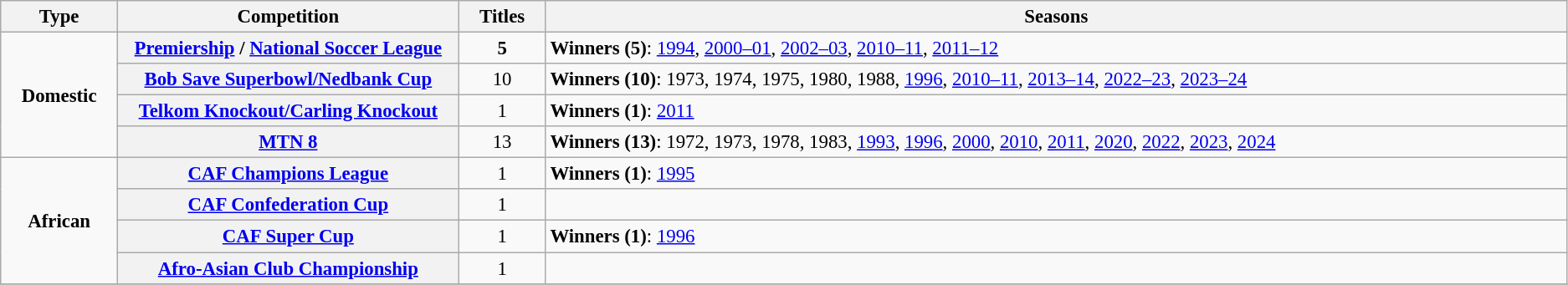<table class="wikitable plainrowheaders" style="font-size:95%; text-align:center;">
<tr>
<th style="width: 1%;">Type</th>
<th style="width: 5%;">Competition</th>
<th style="width: 1%;">Titles</th>
<th style="width: 21%;">Seasons</th>
</tr>
<tr>
<td rowspan="4"><strong>Domestic</strong></td>
<th scope=col><a href='#'>Premiership</a> / <a href='#'>National Soccer League</a></th>
<td><strong>5</strong></td>
<td align="left"><strong>Winners (5)</strong>: <a href='#'>1994</a>, <a href='#'>2000–01</a>, <a href='#'>2002–03</a>, <a href='#'>2010–11</a>, <a href='#'>2011–12</a><br></td>
</tr>
<tr>
<th scope=col><a href='#'>Bob Save Superbowl/Nedbank Cup</a></th>
<td align="center">10</td>
<td align="left"><strong>Winners (10)</strong>: 1973, 1974, 1975, 1980, 1988, <a href='#'>1996</a>, <a href='#'>2010–11</a>, <a href='#'>2013–14</a>, <a href='#'>2022–23</a>, <a href='#'>2023–24</a><br></td>
</tr>
<tr>
<th scope=col><a href='#'>Telkom Knockout/Carling Knockout</a></th>
<td align="center">1</td>
<td align="left"><strong>Winners (1)</strong>: <a href='#'>2011</a><br></td>
</tr>
<tr>
<th scope=col><a href='#'>MTN 8</a></th>
<td align="center">13</td>
<td align="left"><strong>Winners (13)</strong>: 1972, 1973, 1978, 1983, <a href='#'>1993</a>, <a href='#'>1996</a>, <a href='#'>2000</a>, <a href='#'>2010</a>, <a href='#'>2011</a>, <a href='#'>2020</a>, <a href='#'>2022</a>, <a href='#'>2023</a>, <a href='#'>2024</a><br></td>
</tr>
<tr>
<td rowspan="4"><strong>African</strong></td>
<th scope=col><a href='#'>CAF Champions League</a></th>
<td align="center">1</td>
<td align="left"><strong>Winners (1)</strong>: <a href='#'>1995</a>  <br></td>
</tr>
<tr>
<th scope=col><a href='#'>CAF Confederation Cup</a></th>
<td align="center">1</td>
<td align="left"><br></td>
</tr>
<tr>
<th scope=col><a href='#'>CAF Super Cup</a></th>
<td align="center">1</td>
<td align="left"><strong>Winners (1)</strong>: <a href='#'>1996</a></td>
</tr>
<tr>
<th scope=col><a href='#'>Afro-Asian Club Championship</a></th>
<td align="center">1</td>
<td align="left"><br></td>
</tr>
<tr>
</tr>
</table>
